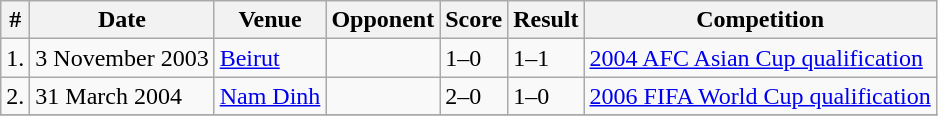<table class="wikitable">
<tr>
<th>#</th>
<th>Date</th>
<th>Venue</th>
<th>Opponent</th>
<th>Score</th>
<th>Result</th>
<th>Competition</th>
</tr>
<tr>
<td>1.</td>
<td>3 November 2003</td>
<td><a href='#'>Beirut</a></td>
<td></td>
<td>1–0</td>
<td>1–1</td>
<td><a href='#'>2004 AFC Asian Cup qualification</a></td>
</tr>
<tr>
<td>2.</td>
<td>31 March 2004</td>
<td><a href='#'>Nam Dinh</a></td>
<td></td>
<td>2–0</td>
<td>1–0</td>
<td><a href='#'>2006 FIFA World Cup qualification</a></td>
</tr>
<tr>
</tr>
</table>
